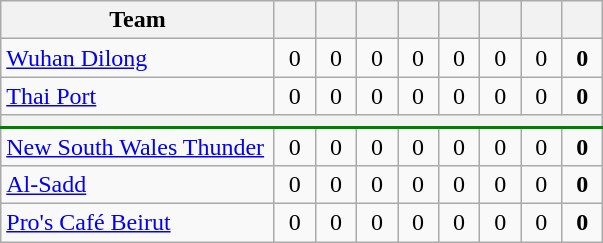<table class="wikitable" style="text-align:center;">
<tr>
<th width=175>Team</th>
<th width=20></th>
<th width=20></th>
<th width=20></th>
<th width=20></th>
<th width=20></th>
<th width=20></th>
<th width=20></th>
<th width=20></th>
</tr>
<tr bgcolor=>
<td align="left"> <a href='#'>Wuhan Dilong</a></td>
<td>0</td>
<td>0</td>
<td>0</td>
<td>0</td>
<td>0</td>
<td>0</td>
<td>0</td>
<td><strong>0</strong></td>
</tr>
<tr bgcolor=>
<td align="left"> <a href='#'>Thai Port</a></td>
<td>0</td>
<td>0</td>
<td>0</td>
<td>0</td>
<td>0</td>
<td>0</td>
<td>0</td>
<td><strong>0</strong></td>
</tr>
<tr>
<th colspan=9 style="border-bottom:2px solid green"></th>
</tr>
<tr>
<td align="left"> <a href='#'>New South Wales Thunder</a></td>
<td>0</td>
<td>0</td>
<td>0</td>
<td>0</td>
<td>0</td>
<td>0</td>
<td>0</td>
<td><strong>0</strong></td>
</tr>
<tr>
<td align="left"> <a href='#'>Al-Sadd</a></td>
<td>0</td>
<td>0</td>
<td>0</td>
<td>0</td>
<td>0</td>
<td>0</td>
<td>0</td>
<td><strong>0</strong></td>
</tr>
<tr>
<td align="left"> <a href='#'>Pro's Café Beirut</a></td>
<td>0</td>
<td>0</td>
<td>0</td>
<td>0</td>
<td>0</td>
<td>0</td>
<td>0</td>
<td><strong>0</strong></td>
</tr>
</table>
